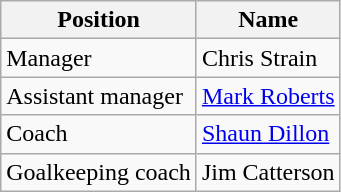<table class="wikitable">
<tr>
<th>Position</th>
<th>Name</th>
</tr>
<tr>
<td>Manager</td>
<td>Chris Strain</td>
</tr>
<tr>
<td>Assistant manager</td>
<td><a href='#'>Mark Roberts</a></td>
</tr>
<tr>
<td>Coach</td>
<td><a href='#'>Shaun Dillon</a></td>
</tr>
<tr>
<td>Goalkeeping coach</td>
<td>Jim Catterson</td>
</tr>
</table>
